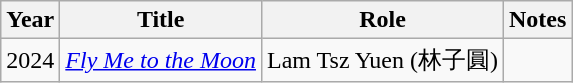<table class="wikitable">
<tr>
<th>Year</th>
<th>Title</th>
<th>Role</th>
<th>Notes</th>
</tr>
<tr>
<td>2024</td>
<td><em><a href='#'>Fly Me to the Moon</a></em></td>
<td>Lam Tsz Yuen (林子圓)</td>
<td></td>
</tr>
</table>
